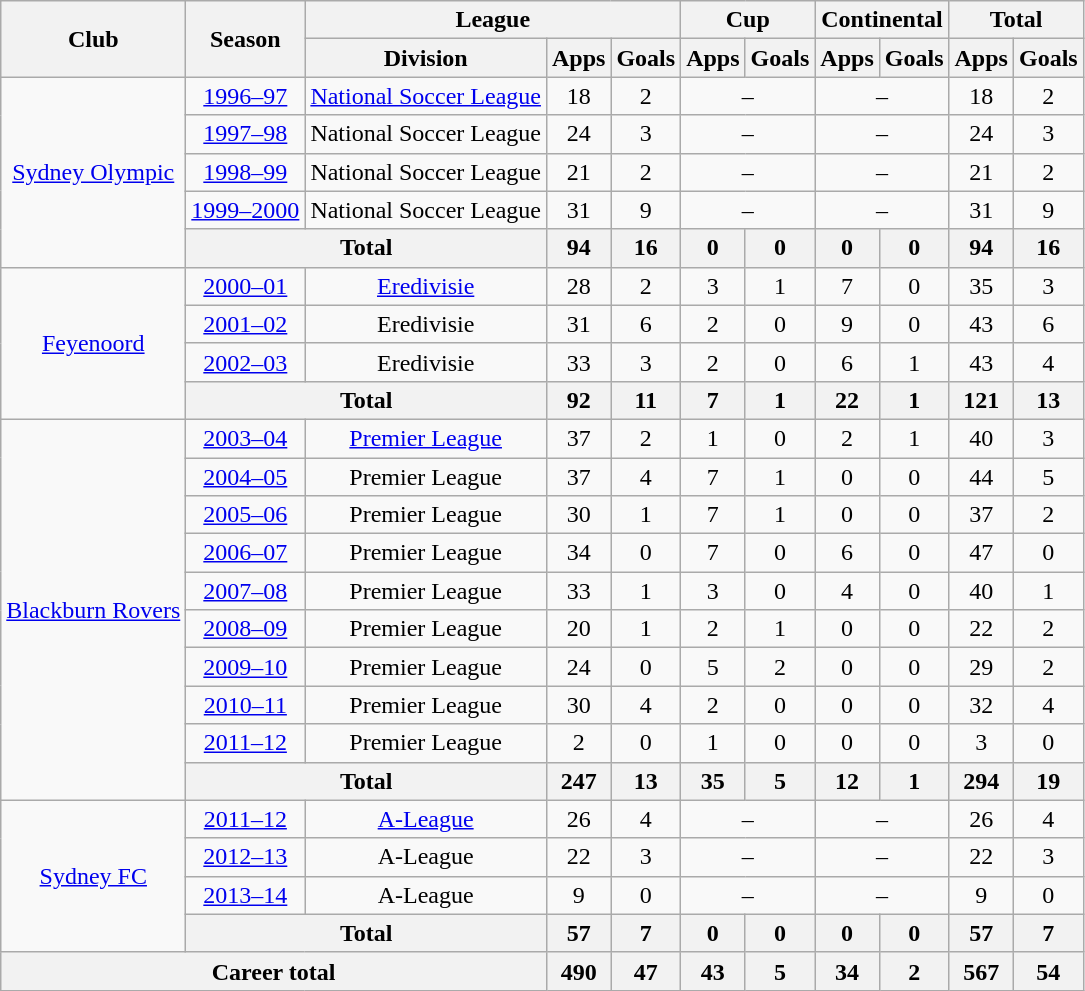<table class="wikitable" style="text-align:center">
<tr>
<th rowspan="2">Club</th>
<th rowspan="2">Season</th>
<th colspan="3">League</th>
<th colspan="2">Cup</th>
<th colspan="2">Continental</th>
<th colspan="2">Total</th>
</tr>
<tr>
<th>Division</th>
<th>Apps</th>
<th>Goals</th>
<th>Apps</th>
<th>Goals</th>
<th>Apps</th>
<th>Goals</th>
<th>Apps</th>
<th>Goals</th>
</tr>
<tr>
<td rowspan="5"><a href='#'>Sydney Olympic</a></td>
<td><a href='#'>1996–97</a></td>
<td><a href='#'>National Soccer League</a></td>
<td>18</td>
<td>2</td>
<td colspan="2">–</td>
<td colspan="2">–</td>
<td>18</td>
<td>2</td>
</tr>
<tr>
<td><a href='#'>1997–98</a></td>
<td>National Soccer League</td>
<td>24</td>
<td>3</td>
<td colspan="2">–</td>
<td colspan="2">–</td>
<td>24</td>
<td>3</td>
</tr>
<tr>
<td><a href='#'>1998–99</a></td>
<td>National Soccer League</td>
<td>21</td>
<td>2</td>
<td colspan="2">–</td>
<td colspan="2">–</td>
<td>21</td>
<td>2</td>
</tr>
<tr>
<td><a href='#'>1999–2000</a></td>
<td>National Soccer League</td>
<td>31</td>
<td>9</td>
<td colspan="2">–</td>
<td colspan="2">–</td>
<td>31</td>
<td>9</td>
</tr>
<tr>
<th colspan="2">Total</th>
<th>94</th>
<th>16</th>
<th>0</th>
<th>0</th>
<th>0</th>
<th>0</th>
<th>94</th>
<th>16</th>
</tr>
<tr>
<td rowspan="4"><a href='#'>Feyenoord</a></td>
<td><a href='#'>2000–01</a></td>
<td><a href='#'>Eredivisie</a></td>
<td>28</td>
<td>2</td>
<td>3</td>
<td>1</td>
<td>7</td>
<td>0</td>
<td>35</td>
<td>3</td>
</tr>
<tr>
<td><a href='#'>2001–02</a></td>
<td>Eredivisie</td>
<td>31</td>
<td>6</td>
<td>2</td>
<td>0</td>
<td>9</td>
<td>0</td>
<td>43</td>
<td>6</td>
</tr>
<tr>
<td><a href='#'>2002–03</a></td>
<td>Eredivisie</td>
<td>33</td>
<td>3</td>
<td>2</td>
<td>0</td>
<td>6</td>
<td>1</td>
<td>43</td>
<td>4</td>
</tr>
<tr>
<th colspan="2">Total</th>
<th>92</th>
<th>11</th>
<th>7</th>
<th>1</th>
<th>22</th>
<th>1</th>
<th>121</th>
<th>13</th>
</tr>
<tr>
<td rowspan="10"><a href='#'>Blackburn Rovers</a></td>
<td><a href='#'>2003–04</a></td>
<td><a href='#'>Premier League</a></td>
<td>37</td>
<td>2</td>
<td>1</td>
<td>0</td>
<td>2</td>
<td>1</td>
<td>40</td>
<td>3</td>
</tr>
<tr>
<td><a href='#'>2004–05</a></td>
<td>Premier League</td>
<td>37</td>
<td>4</td>
<td>7</td>
<td>1</td>
<td>0</td>
<td>0</td>
<td>44</td>
<td>5</td>
</tr>
<tr>
<td><a href='#'>2005–06</a></td>
<td>Premier League</td>
<td>30</td>
<td>1</td>
<td>7</td>
<td>1</td>
<td>0</td>
<td>0</td>
<td>37</td>
<td>2</td>
</tr>
<tr>
<td><a href='#'>2006–07</a></td>
<td>Premier League</td>
<td>34</td>
<td>0</td>
<td>7</td>
<td>0</td>
<td>6</td>
<td>0</td>
<td>47</td>
<td>0</td>
</tr>
<tr>
<td><a href='#'>2007–08</a></td>
<td>Premier League</td>
<td>33</td>
<td>1</td>
<td>3</td>
<td>0</td>
<td>4</td>
<td>0</td>
<td>40</td>
<td>1</td>
</tr>
<tr>
<td><a href='#'>2008–09</a></td>
<td>Premier League</td>
<td>20</td>
<td>1</td>
<td>2</td>
<td>1</td>
<td>0</td>
<td>0</td>
<td>22</td>
<td>2</td>
</tr>
<tr>
<td><a href='#'>2009–10</a></td>
<td>Premier League</td>
<td>24</td>
<td>0</td>
<td>5</td>
<td>2</td>
<td>0</td>
<td>0</td>
<td>29</td>
<td>2</td>
</tr>
<tr>
<td><a href='#'>2010–11</a></td>
<td>Premier League</td>
<td>30</td>
<td>4</td>
<td>2</td>
<td>0</td>
<td>0</td>
<td>0</td>
<td>32</td>
<td>4</td>
</tr>
<tr>
<td><a href='#'>2011–12</a></td>
<td>Premier League</td>
<td>2</td>
<td>0</td>
<td>1</td>
<td>0</td>
<td>0</td>
<td>0</td>
<td>3</td>
<td>0</td>
</tr>
<tr>
<th colspan="2">Total</th>
<th>247</th>
<th>13</th>
<th>35</th>
<th>5</th>
<th>12</th>
<th>1</th>
<th>294</th>
<th>19</th>
</tr>
<tr>
<td rowspan="4"><a href='#'>Sydney FC</a></td>
<td><a href='#'>2011–12</a></td>
<td><a href='#'>A-League</a></td>
<td>26</td>
<td>4</td>
<td colspan="2">–</td>
<td colspan="2">–</td>
<td>26</td>
<td>4</td>
</tr>
<tr>
<td><a href='#'>2012–13</a></td>
<td>A-League</td>
<td>22</td>
<td>3</td>
<td colspan="2">–</td>
<td colspan="2">–</td>
<td>22</td>
<td>3</td>
</tr>
<tr>
<td><a href='#'>2013–14</a></td>
<td>A-League</td>
<td>9</td>
<td>0</td>
<td colspan="2">–</td>
<td colspan="2">–</td>
<td>9</td>
<td>0</td>
</tr>
<tr>
<th colspan="2">Total</th>
<th>57</th>
<th>7</th>
<th>0</th>
<th>0</th>
<th>0</th>
<th>0</th>
<th>57</th>
<th>7</th>
</tr>
<tr>
<th colspan="3">Career total</th>
<th>490</th>
<th>47</th>
<th>43</th>
<th>5</th>
<th>34</th>
<th>2</th>
<th>567</th>
<th>54</th>
</tr>
</table>
